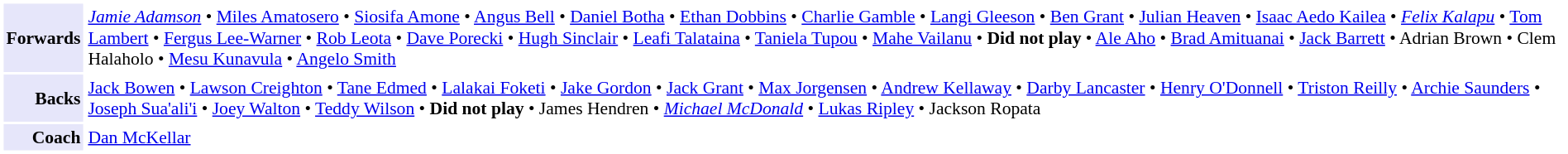<table cellpadding="2" style="border: 1px solid white; font-size:90%;">
<tr>
<td style="text-align:right" bgcolor="lavender"><strong>Forwards</strong></td>
<td style="text-align:left"><em><a href='#'>Jamie Adamson</a></em> • <a href='#'>Miles Amatosero</a> • <a href='#'>Siosifa Amone</a> • <a href='#'>Angus Bell</a> • <a href='#'>Daniel Botha</a> • <a href='#'>Ethan Dobbins</a> • <a href='#'>Charlie Gamble</a> • <a href='#'>Langi Gleeson</a> • <a href='#'>Ben Grant</a> • <a href='#'>Julian Heaven</a> • <a href='#'>Isaac Aedo Kailea</a> • <em><a href='#'>Felix Kalapu</a></em> • <a href='#'>Tom Lambert</a> • <a href='#'>Fergus Lee-Warner</a> • <a href='#'>Rob Leota</a> • <a href='#'>Dave Porecki</a> • <a href='#'>Hugh Sinclair</a> • <a href='#'>Leafi Talataina</a> • <a href='#'>Taniela Tupou</a> • <a href='#'>Mahe Vailanu</a> • <strong>Did not play</strong> • <a href='#'>Ale Aho</a> • <a href='#'>Brad Amituanai</a> • <a href='#'>Jack Barrett</a> • Adrian Brown • Clem Halaholo • <a href='#'>Mesu Kunavula</a> • <a href='#'>Angelo Smith</a></td>
</tr>
<tr>
<td style="text-align:right" bgcolor="lavender"><strong>Backs</strong></td>
<td style="text-align:left"><a href='#'>Jack Bowen</a> • <a href='#'>Lawson Creighton</a> • <a href='#'>Tane Edmed</a> • <a href='#'>Lalakai Foketi</a> • <a href='#'>Jake Gordon</a> • <a href='#'>Jack Grant</a> • <a href='#'>Max Jorgensen</a> • <a href='#'>Andrew Kellaway</a> • <a href='#'>Darby Lancaster</a> • <a href='#'>Henry O'Donnell</a> • <a href='#'>Triston Reilly</a> • <a href='#'>Archie Saunders</a> • <a href='#'>Joseph Sua'ali'i</a> • <a href='#'>Joey Walton</a> • <a href='#'>Teddy Wilson</a> • <strong>Did not play</strong> • James Hendren • <em><a href='#'>Michael McDonald</a></em> • <a href='#'>Lukas Ripley</a> • Jackson Ropata</td>
</tr>
<tr>
<td style="text-align:right" bgcolor="lavender"><strong>Coach</strong></td>
<td style="text-align:left"><a href='#'>Dan McKellar</a></td>
</tr>
</table>
